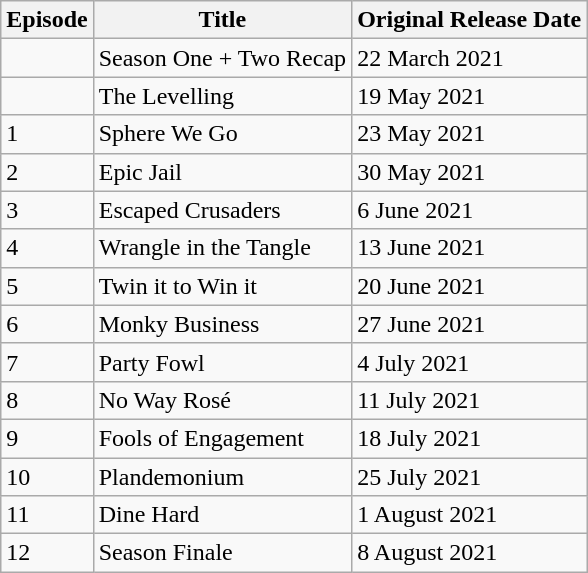<table class="wikitable">
<tr>
<th>Episode</th>
<th>Title</th>
<th>Original Release Date</th>
</tr>
<tr>
<td></td>
<td>Season One + Two Recap</td>
<td>22 March 2021</td>
</tr>
<tr>
<td></td>
<td>The Levelling</td>
<td>19 May 2021</td>
</tr>
<tr>
<td>1</td>
<td>Sphere We Go</td>
<td>23 May 2021</td>
</tr>
<tr>
<td>2</td>
<td>Epic Jail</td>
<td>30 May 2021</td>
</tr>
<tr>
<td>3</td>
<td>Escaped Crusaders</td>
<td>6 June 2021</td>
</tr>
<tr>
<td>4</td>
<td>Wrangle in the Tangle</td>
<td>13 June 2021</td>
</tr>
<tr>
<td>5</td>
<td>Twin it to Win it</td>
<td>20 June 2021</td>
</tr>
<tr>
<td>6</td>
<td>Monky Business</td>
<td>27 June 2021</td>
</tr>
<tr>
<td>7</td>
<td>Party Fowl</td>
<td>4 July 2021</td>
</tr>
<tr>
<td>8</td>
<td>No Way Rosé</td>
<td>11 July 2021</td>
</tr>
<tr>
<td>9</td>
<td>Fools of Engagement</td>
<td>18 July 2021</td>
</tr>
<tr>
<td>10</td>
<td>Plandemonium</td>
<td>25 July 2021</td>
</tr>
<tr>
<td>11</td>
<td>Dine Hard</td>
<td>1 August 2021</td>
</tr>
<tr>
<td>12</td>
<td>Season Finale</td>
<td>8 August 2021</td>
</tr>
</table>
